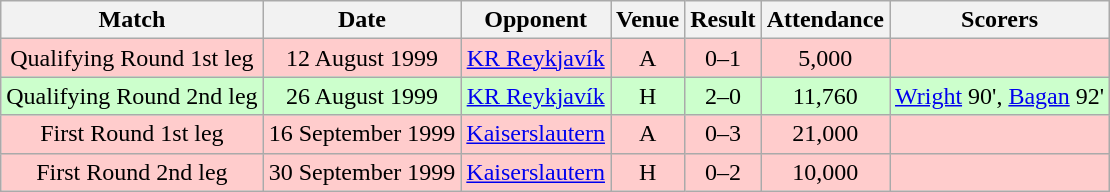<table class="wikitable" style="font-size:100%; text-align:center">
<tr>
<th>Match</th>
<th>Date</th>
<th>Opponent</th>
<th>Venue</th>
<th>Result</th>
<th>Attendance</th>
<th>Scorers</th>
</tr>
<tr style="background: #FFCCCC;">
<td>Qualifying Round 1st leg</td>
<td>12 August 1999</td>
<td> <a href='#'>KR Reykjavík</a></td>
<td>A</td>
<td>0–1</td>
<td>5,000</td>
<td></td>
</tr>
<tr style="background: #CCFFCC;">
<td>Qualifying Round 2nd leg</td>
<td>26 August 1999</td>
<td> <a href='#'>KR Reykjavík</a></td>
<td>H</td>
<td>2–0</td>
<td>11,760</td>
<td><a href='#'>Wright</a> 90', <a href='#'>Bagan</a> 92'</td>
</tr>
<tr style="background: #FFCCCC;">
<td>First Round 1st leg</td>
<td>16 September 1999</td>
<td> <a href='#'>Kaiserslautern</a></td>
<td>A</td>
<td>0–3</td>
<td>21,000</td>
<td></td>
</tr>
<tr style="background: #FFCCCC;">
<td>First Round 2nd leg</td>
<td>30 September 1999</td>
<td> <a href='#'>Kaiserslautern</a></td>
<td>H</td>
<td>0–2</td>
<td>10,000</td>
<td></td>
</tr>
</table>
